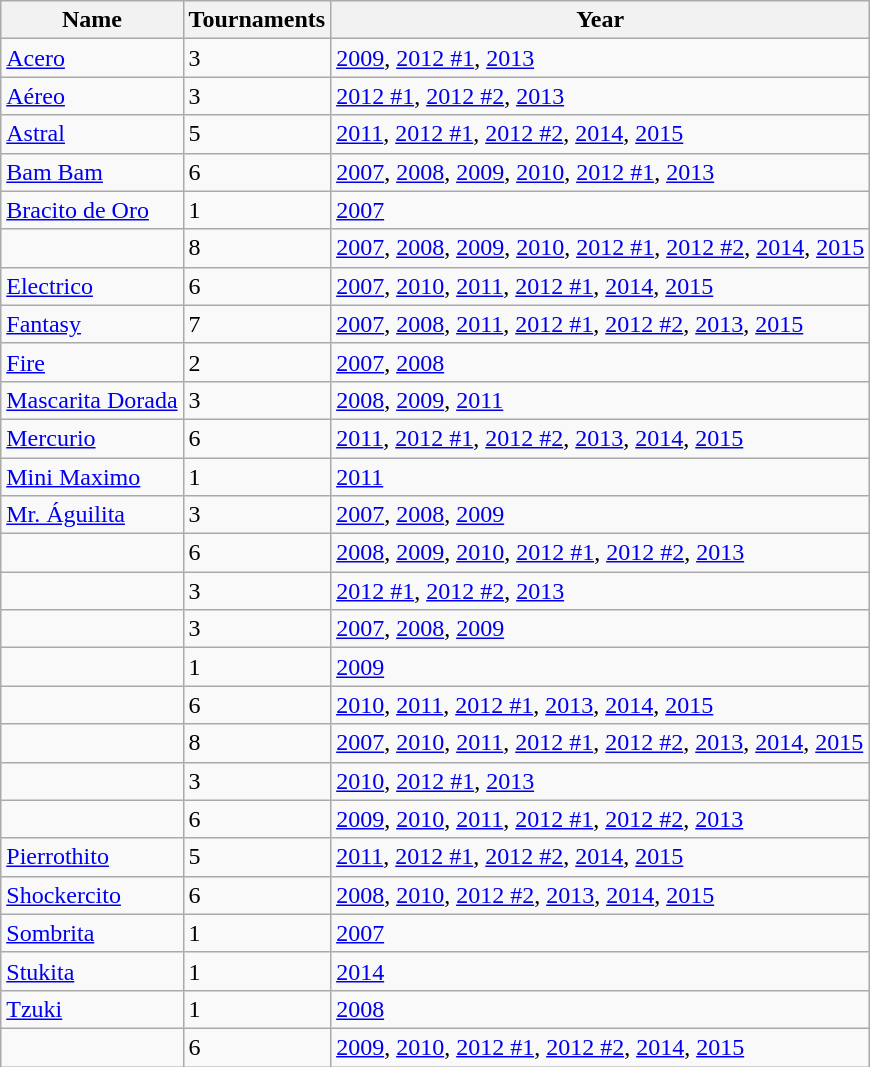<table class="wikitable sortable">
<tr>
<th>Name</th>
<th>Tournaments</th>
<th>Year</th>
</tr>
<tr>
<td><a href='#'>Acero</a></td>
<td>3</td>
<td><a href='#'>2009</a>, <a href='#'>2012 #1</a>, <a href='#'>2013</a></td>
</tr>
<tr>
<td><a href='#'>Aéreo</a></td>
<td>3</td>
<td><a href='#'>2012 #1</a>, <a href='#'>2012 #2</a>, <a href='#'>2013</a></td>
</tr>
<tr>
<td><a href='#'>Astral</a></td>
<td>5</td>
<td><a href='#'>2011</a>, <a href='#'>2012 #1</a>, <a href='#'>2012 #2</a>, <a href='#'>2014</a>, <a href='#'>2015</a></td>
</tr>
<tr>
<td><a href='#'>Bam Bam</a></td>
<td>6</td>
<td><a href='#'>2007</a>, <a href='#'>2008</a>, <a href='#'>2009</a>, <a href='#'>2010</a>, <a href='#'>2012 #1</a>, <a href='#'>2013</a></td>
</tr>
<tr>
<td><a href='#'>Bracito de Oro</a></td>
<td>1</td>
<td><a href='#'>2007</a></td>
</tr>
<tr>
<td></td>
<td>8</td>
<td><a href='#'>2007</a>, <a href='#'>2008</a>, <a href='#'>2009</a>, <a href='#'>2010</a>, <a href='#'>2012 #1</a>, <a href='#'>2012 #2</a>, <a href='#'>2014</a>, <a href='#'>2015</a></td>
</tr>
<tr>
<td><a href='#'>Electrico</a></td>
<td>6</td>
<td><a href='#'>2007</a>, <a href='#'>2010</a>, <a href='#'>2011</a>, <a href='#'>2012 #1</a>, <a href='#'>2014</a>, <a href='#'>2015</a></td>
</tr>
<tr>
<td><a href='#'>Fantasy</a></td>
<td>7</td>
<td><a href='#'>2007</a>, <a href='#'>2008</a>, <a href='#'>2011</a>, <a href='#'>2012 #1</a>, <a href='#'>2012 #2</a>, <a href='#'>2013</a>, <a href='#'>2015</a></td>
</tr>
<tr>
<td><a href='#'>Fire</a></td>
<td>2</td>
<td><a href='#'>2007</a>, <a href='#'>2008</a></td>
</tr>
<tr>
<td><a href='#'>Mascarita Dorada</a></td>
<td>3</td>
<td><a href='#'>2008</a>, <a href='#'>2009</a>, <a href='#'>2011</a></td>
</tr>
<tr>
<td><a href='#'>Mercurio</a></td>
<td>6</td>
<td><a href='#'>2011</a>, <a href='#'>2012 #1</a>, <a href='#'>2012 #2</a>, <a href='#'>2013</a>, <a href='#'>2014</a>, <a href='#'>2015</a></td>
</tr>
<tr>
<td><a href='#'>Mini Maximo</a></td>
<td>1</td>
<td><a href='#'>2011</a></td>
</tr>
<tr>
<td><a href='#'>Mr. Águilita</a></td>
<td>3</td>
<td><a href='#'>2007</a>, <a href='#'>2008</a>, <a href='#'>2009</a></td>
</tr>
<tr>
<td></td>
<td>6</td>
<td><a href='#'>2008</a>, <a href='#'>2009</a>, <a href='#'>2010</a>, <a href='#'>2012 #1</a>, <a href='#'>2012 #2</a>, <a href='#'>2013</a></td>
</tr>
<tr>
<td></td>
<td>3</td>
<td><a href='#'>2012 #1</a>, <a href='#'>2012 #2</a>, <a href='#'>2013</a></td>
</tr>
<tr>
<td></td>
<td>3</td>
<td><a href='#'>2007</a>, <a href='#'>2008</a>, <a href='#'>2009</a></td>
</tr>
<tr>
<td></td>
<td>1</td>
<td><a href='#'>2009</a></td>
</tr>
<tr>
<td></td>
<td>6</td>
<td><a href='#'>2010</a>, <a href='#'>2011</a>, <a href='#'>2012 #1</a>, <a href='#'>2013</a>, <a href='#'>2014</a>, <a href='#'>2015</a></td>
</tr>
<tr>
<td></td>
<td>8</td>
<td><a href='#'>2007</a>, <a href='#'>2010</a>, <a href='#'>2011</a>, <a href='#'>2012 #1</a>, <a href='#'>2012 #2</a>, <a href='#'>2013</a>, <a href='#'>2014</a>, <a href='#'>2015</a></td>
</tr>
<tr>
<td></td>
<td>3</td>
<td><a href='#'>2010</a>, <a href='#'>2012 #1</a>, <a href='#'>2013</a></td>
</tr>
<tr>
<td></td>
<td>6</td>
<td><a href='#'>2009</a>, <a href='#'>2010</a>, <a href='#'>2011</a>, <a href='#'>2012 #1</a>, <a href='#'>2012 #2</a>, <a href='#'>2013</a></td>
</tr>
<tr>
<td><a href='#'>Pierrothito</a></td>
<td>5</td>
<td><a href='#'>2011</a>, <a href='#'>2012 #1</a>, <a href='#'>2012 #2</a>, <a href='#'>2014</a>, <a href='#'>2015</a></td>
</tr>
<tr>
<td><a href='#'>Shockercito</a></td>
<td>6</td>
<td><a href='#'>2008</a>, <a href='#'>2010</a>, <a href='#'>2012 #2</a>, <a href='#'>2013</a>, <a href='#'>2014</a>, <a href='#'>2015</a></td>
</tr>
<tr>
<td><a href='#'>Sombrita</a></td>
<td>1</td>
<td><a href='#'>2007</a></td>
</tr>
<tr>
<td><a href='#'>Stukita</a></td>
<td>1</td>
<td><a href='#'>2014</a></td>
</tr>
<tr>
<td><a href='#'>Tzuki</a></td>
<td>1</td>
<td><a href='#'>2008</a></td>
</tr>
<tr>
<td></td>
<td>6</td>
<td><a href='#'>2009</a>, <a href='#'>2010</a>, <a href='#'>2012 #1</a>, <a href='#'>2012 #2</a>, <a href='#'>2014</a>, <a href='#'>2015</a></td>
</tr>
</table>
